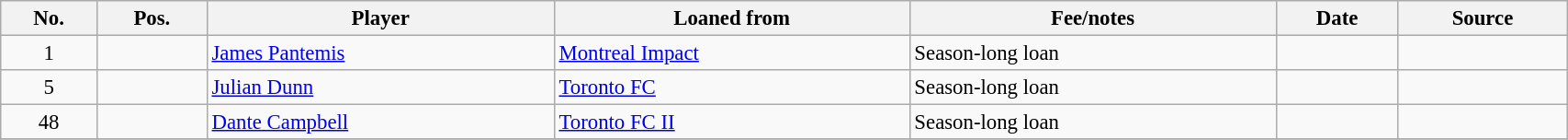<table class="wikitable sortable" style="width:90%; text-align:center; font-size:95%; text-align:left;">
<tr>
<th>No.</th>
<th>Pos.</th>
<th>Player</th>
<th>Loaned from</th>
<th>Fee/notes</th>
<th>Date</th>
<th>Source</th>
</tr>
<tr>
<td align=center>1</td>
<td align=center></td>
<td align=Pantemis, James> <a href='#'>James Pantemis</a></td>
<td> <a href='#'>Montreal Impact</a></td>
<td>Season-long loan</td>
<td></td>
<td></td>
</tr>
<tr>
<td align=center>5</td>
<td align=center></td>
<td align=Dunn, Julian> <a href='#'>Julian Dunn</a></td>
<td> <a href='#'>Toronto FC</a></td>
<td>Season-long loan</td>
<td></td>
<td></td>
</tr>
<tr>
<td align=center>48</td>
<td align=center></td>
<td align=Campbell, Dante> <a href='#'>Dante Campbell</a></td>
<td> <a href='#'>Toronto FC II</a></td>
<td>Season-long loan</td>
<td></td>
<td></td>
</tr>
<tr>
</tr>
</table>
